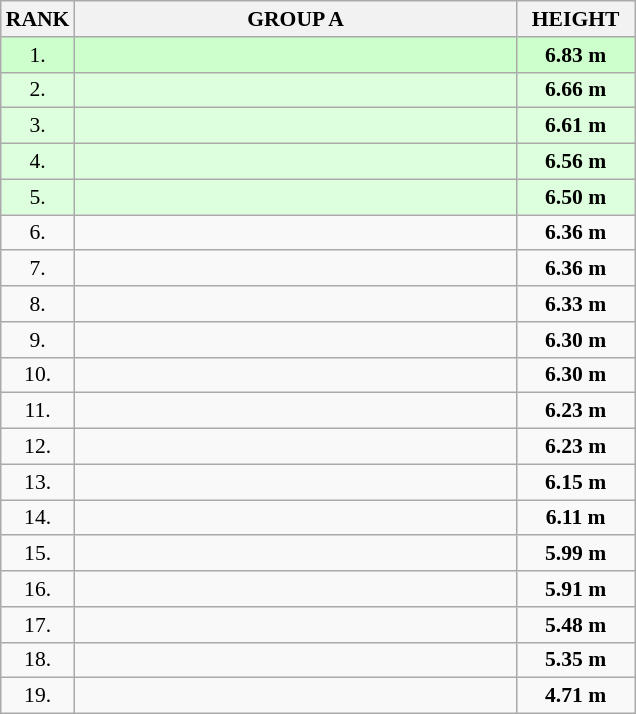<table class="wikitable" style="border-collapse: collapse; font-size: 90%;">
<tr>
<th>RANK</th>
<th style="width: 20em">GROUP A</th>
<th style="width: 5em">HEIGHT</th>
</tr>
<tr style="background:#ccffcc;">
<td align="center">1.</td>
<td></td>
<td align="center"><strong>6.83 m</strong></td>
</tr>
<tr style="background:#ddffdd;">
<td align="center">2.</td>
<td></td>
<td align="center"><strong>6.66 m</strong></td>
</tr>
<tr style="background:#ddffdd;">
<td align="center">3.</td>
<td></td>
<td align="center"><strong>6.61 m</strong></td>
</tr>
<tr style="background:#ddffdd;">
<td align="center">4.</td>
<td></td>
<td align="center"><strong>6.56 m</strong></td>
</tr>
<tr style="background:#ddffdd;">
<td align="center">5.</td>
<td></td>
<td align="center"><strong>6.50 m</strong></td>
</tr>
<tr>
<td align="center">6.</td>
<td></td>
<td align="center"><strong>6.36 m</strong></td>
</tr>
<tr>
<td align="center">7.</td>
<td></td>
<td align="center"><strong>6.36 m</strong></td>
</tr>
<tr>
<td align="center">8.</td>
<td></td>
<td align="center"><strong>6.33 m</strong></td>
</tr>
<tr>
<td align="center">9.</td>
<td></td>
<td align="center"><strong>6.30 m</strong></td>
</tr>
<tr>
<td align="center">10.</td>
<td></td>
<td align="center"><strong>6.30 m</strong></td>
</tr>
<tr>
<td align="center">11.</td>
<td></td>
<td align="center"><strong>6.23 m</strong></td>
</tr>
<tr>
<td align="center">12.</td>
<td></td>
<td align="center"><strong>6.23 m</strong></td>
</tr>
<tr>
<td align="center">13.</td>
<td></td>
<td align="center"><strong>6.15 m</strong></td>
</tr>
<tr>
<td align="center">14.</td>
<td></td>
<td align="center"><strong>6.11 m</strong></td>
</tr>
<tr>
<td align="center">15.</td>
<td></td>
<td align="center"><strong>5.99 m</strong></td>
</tr>
<tr>
<td align="center">16.</td>
<td></td>
<td align="center"><strong>5.91 m</strong></td>
</tr>
<tr>
<td align="center">17.</td>
<td></td>
<td align="center"><strong>5.48 m</strong></td>
</tr>
<tr>
<td align="center">18.</td>
<td></td>
<td align="center"><strong>5.35 m</strong></td>
</tr>
<tr>
<td align="center">19.</td>
<td></td>
<td align="center"><strong>4.71 m</strong></td>
</tr>
</table>
